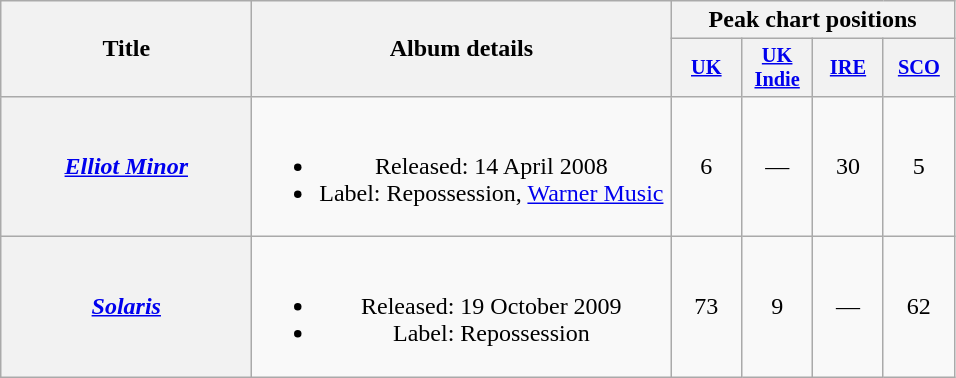<table class="wikitable plainrowheaders" style="text-align:center;">
<tr>
<th scope="col" rowspan="2" style="width:10em;">Title</th>
<th scope="col" rowspan="2" style="width:17em;">Album details</th>
<th scope="col" colspan="4">Peak chart positions</th>
</tr>
<tr>
<th scope="col" style="width:3em;font-size:85%;"><a href='#'>UK</a><br></th>
<th scope="col" style="width:3em;font-size:85%;"><a href='#'>UK Indie</a><br></th>
<th scope="col" style="width:3em;font-size:85%;"><a href='#'>IRE</a><br></th>
<th scope="col" style="width:3em;font-size:85%;"><a href='#'>SCO</a> <br></th>
</tr>
<tr>
<th scope="row"><em><a href='#'>Elliot Minor</a></em></th>
<td><br><ul><li>Released: 14 April 2008</li><li>Label: Repossession, <a href='#'>Warner Music</a></li></ul></td>
<td align="center">6</td>
<td align="center">—</td>
<td align="center">30</td>
<td align="center">5</td>
</tr>
<tr>
<th scope="row"><em><a href='#'>Solaris</a></em></th>
<td><br><ul><li>Released: 19 October 2009</li><li>Label: Repossession</li></ul></td>
<td align="center">73</td>
<td align="center">9</td>
<td align="center">—</td>
<td align="center">62</td>
</tr>
</table>
